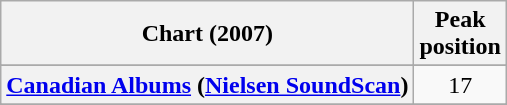<table class="wikitable sortable plainrowheaders" style="text-align:center">
<tr>
<th scope="col">Chart (2007)</th>
<th scope="col">Peak<br>position</th>
</tr>
<tr>
</tr>
<tr>
</tr>
<tr>
</tr>
<tr>
</tr>
<tr>
<th scope="row"><a href='#'>Canadian Albums</a> (<a href='#'>Nielsen SoundScan</a>)</th>
<td>17</td>
</tr>
<tr>
</tr>
<tr>
</tr>
<tr>
</tr>
<tr>
</tr>
<tr>
</tr>
<tr>
</tr>
<tr>
</tr>
<tr>
</tr>
<tr>
</tr>
<tr>
</tr>
<tr>
</tr>
<tr>
</tr>
</table>
